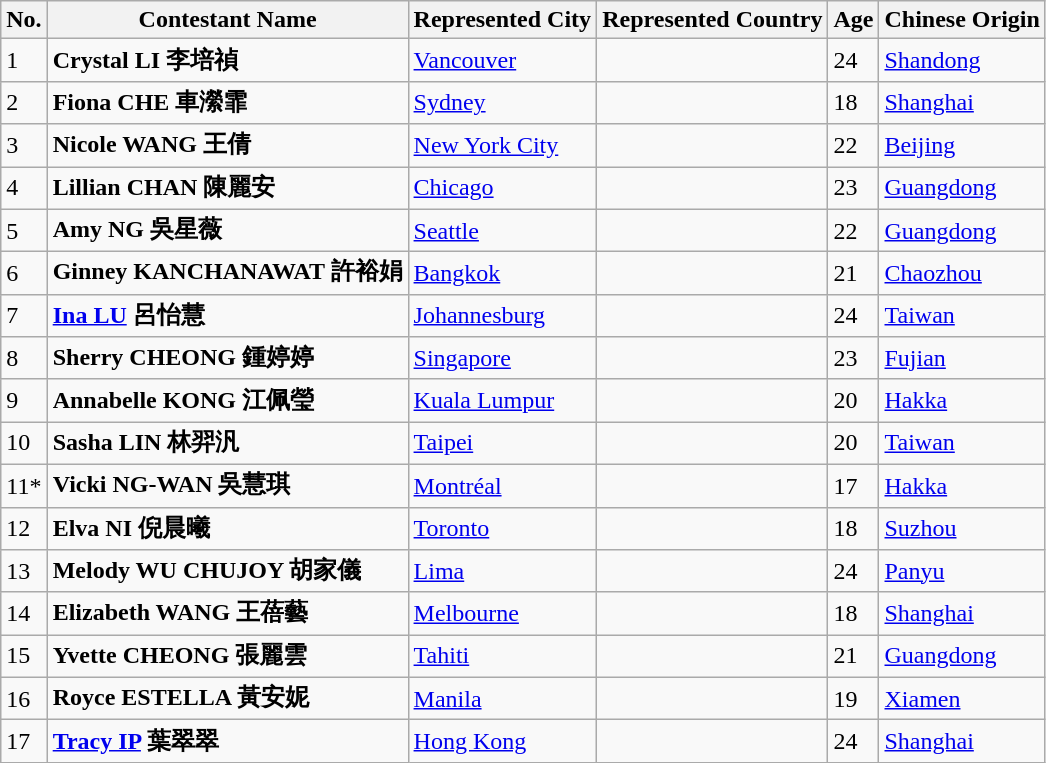<table class="sortable wikitable">
<tr>
<th>No.</th>
<th>Contestant Name</th>
<th>Represented City</th>
<th>Represented Country</th>
<th>Age</th>
<th>Chinese Origin</th>
</tr>
<tr>
<td>1</td>
<td><strong>Crystal LI 李培禎</strong></td>
<td><a href='#'>Vancouver</a></td>
<td></td>
<td>24</td>
<td><a href='#'>Shandong</a></td>
</tr>
<tr>
<td>2</td>
<td><strong>Fiona CHE 車瀠霏</strong></td>
<td><a href='#'>Sydney</a></td>
<td></td>
<td>18</td>
<td><a href='#'>Shanghai</a></td>
</tr>
<tr>
<td>3</td>
<td><strong>Nicole WANG 王倩</strong></td>
<td><a href='#'>New York City</a></td>
<td></td>
<td>22</td>
<td><a href='#'>Beijing</a></td>
</tr>
<tr>
<td>4</td>
<td><strong>Lillian CHAN 陳麗安</strong></td>
<td><a href='#'>Chicago</a></td>
<td></td>
<td>23</td>
<td><a href='#'>Guangdong</a></td>
</tr>
<tr>
<td>5</td>
<td><strong>Amy NG 吳星薇</strong></td>
<td><a href='#'>Seattle</a></td>
<td></td>
<td>22</td>
<td><a href='#'>Guangdong</a></td>
</tr>
<tr>
<td>6</td>
<td><strong>Ginney KANCHANAWAT 許裕娟</strong></td>
<td><a href='#'>Bangkok</a></td>
<td></td>
<td>21</td>
<td><a href='#'>Chaozhou</a></td>
</tr>
<tr>
<td>7</td>
<td><strong><a href='#'>Ina LU</a> 呂怡慧</strong></td>
<td><a href='#'>Johannesburg</a></td>
<td></td>
<td>24</td>
<td><a href='#'>Taiwan</a></td>
</tr>
<tr>
<td>8</td>
<td><strong>Sherry CHEONG 鍾婷婷</strong></td>
<td><a href='#'>Singapore</a></td>
<td></td>
<td>23</td>
<td><a href='#'>Fujian</a></td>
</tr>
<tr>
<td>9</td>
<td><strong>Annabelle KONG 江佩瑩</strong></td>
<td><a href='#'>Kuala Lumpur</a></td>
<td></td>
<td>20</td>
<td><a href='#'>Hakka</a></td>
</tr>
<tr>
<td>10</td>
<td><strong>Sasha LIN 林羿汎</strong></td>
<td><a href='#'>Taipei</a></td>
<td></td>
<td>20</td>
<td><a href='#'>Taiwan</a></td>
</tr>
<tr>
<td>11*</td>
<td><strong>Vicki NG-WAN 吳慧琪</strong></td>
<td><a href='#'>Montréal</a></td>
<td></td>
<td>17</td>
<td><a href='#'>Hakka</a></td>
</tr>
<tr>
<td>12</td>
<td><strong>Elva NI 倪晨曦</strong></td>
<td><a href='#'>Toronto</a></td>
<td></td>
<td>18</td>
<td><a href='#'>Suzhou</a></td>
</tr>
<tr>
<td>13</td>
<td><strong>Melody WU CHUJOY 胡家儀</strong></td>
<td><a href='#'>Lima</a></td>
<td></td>
<td>24</td>
<td><a href='#'>Panyu</a></td>
</tr>
<tr>
<td>14</td>
<td><strong>Elizabeth WANG 王蓓藝</strong></td>
<td><a href='#'>Melbourne</a></td>
<td></td>
<td>18</td>
<td><a href='#'>Shanghai</a></td>
</tr>
<tr>
<td>15</td>
<td><strong>Yvette CHEONG 張麗雲</strong></td>
<td><a href='#'>Tahiti</a></td>
<td></td>
<td>21</td>
<td><a href='#'>Guangdong</a></td>
</tr>
<tr>
<td>16</td>
<td><strong>Royce ESTELLA 黃安妮</strong></td>
<td><a href='#'>Manila</a></td>
<td></td>
<td>19</td>
<td><a href='#'>Xiamen</a></td>
</tr>
<tr>
<td>17</td>
<td><strong><a href='#'>Tracy IP</a> 葉翠翠</strong></td>
<td><a href='#'>Hong Kong</a></td>
<td></td>
<td>24</td>
<td><a href='#'>Shanghai</a></td>
</tr>
</table>
